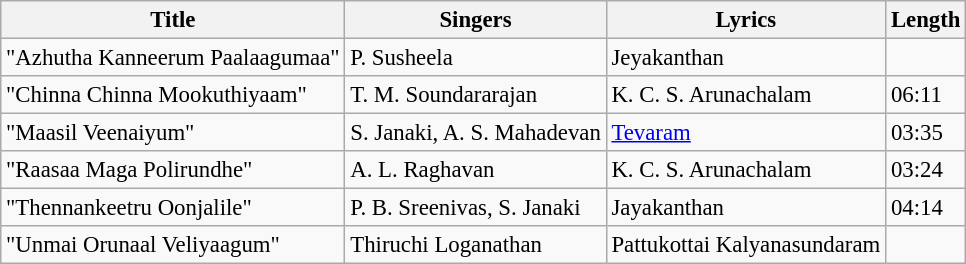<table class="wikitable" style="font-size:95%;">
<tr>
<th>Title</th>
<th>Singers</th>
<th>Lyrics</th>
<th>Length</th>
</tr>
<tr>
<td>"Azhutha Kanneerum Paalaagumaa"</td>
<td>P. Susheela</td>
<td>Jeyakanthan</td>
<td></td>
</tr>
<tr>
<td>"Chinna Chinna Mookuthiyaam"</td>
<td>T. M. Soundararajan</td>
<td>K. C. S. Arunachalam</td>
<td>06:11</td>
</tr>
<tr>
<td>"Maasil Veenaiyum"</td>
<td>S. Janaki, A. S. Mahadevan</td>
<td><a href='#'>Tevaram</a></td>
<td>03:35</td>
</tr>
<tr>
<td>"Raasaa Maga Polirundhe"</td>
<td>A. L. Raghavan</td>
<td>K. C. S. Arunachalam</td>
<td>03:24</td>
</tr>
<tr>
<td>"Thennankeetru Oonjalile"</td>
<td>P. B. Sreenivas, S. Janaki</td>
<td>Jayakanthan</td>
<td>04:14</td>
</tr>
<tr>
<td>"Unmai Orunaal Veliyaagum"</td>
<td>Thiruchi Loganathan</td>
<td>Pattukottai Kalyanasundaram</td>
<td></td>
</tr>
</table>
